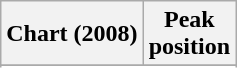<table class="wikitable sortable plainrowheaders" style="text-align:center">
<tr>
<th scope="col">Chart (2008)</th>
<th scope="col">Peak<br>position</th>
</tr>
<tr>
</tr>
<tr>
</tr>
<tr>
</tr>
</table>
